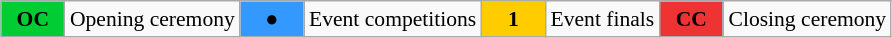<table class="wikitable" style="margin:0.5em auto; font-size:90%; position:relative">
<tr>
<td style="width:2.5em; background:#00cc33; text-align:center"><strong>OC</strong></td>
<td>Opening ceremony</td>
<td style="width:2.5em; background:#3399ff; text-align:center">●</td>
<td>Event competitions</td>
<td style="width:2.5em; background:#ffcc00; text-align:center"><strong>1</strong></td>
<td>Event finals</td>
<td style="width:2.5em; background:#ee3333; text-align:center"><strong>CC</strong></td>
<td>Closing ceremony</td>
</tr>
</table>
